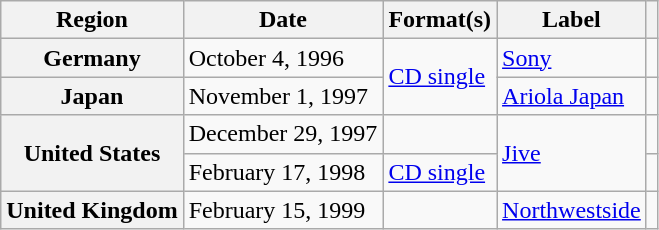<table class="wikitable plainrowheaders">
<tr>
<th scope="col">Region</th>
<th scope="col">Date</th>
<th scope="col">Format(s)</th>
<th scope="col">Label</th>
<th scope="col"></th>
</tr>
<tr>
<th scope="row">Germany</th>
<td>October 4, 1996</td>
<td rowspan="2"><a href='#'>CD single</a></td>
<td><a href='#'>Sony</a></td>
<td style="text-align:center;"></td>
</tr>
<tr>
<th scope="row">Japan</th>
<td>November 1, 1997</td>
<td><a href='#'>Ariola Japan</a></td>
<td style="text-align:center;"></td>
</tr>
<tr>
<th scope="row" rowspan="2">United States</th>
<td>December 29, 1997</td>
<td></td>
<td rowspan="2"><a href='#'>Jive</a></td>
<td style="text-align:center;"></td>
</tr>
<tr>
<td>February 17, 1998</td>
<td><a href='#'>CD single</a></td>
<td style="text-align:center;"></td>
</tr>
<tr>
<th scope="row">United Kingdom</th>
<td>February 15, 1999</td>
<td></td>
<td><a href='#'>Northwestside</a></td>
<td style="text-align:center;"></td>
</tr>
</table>
